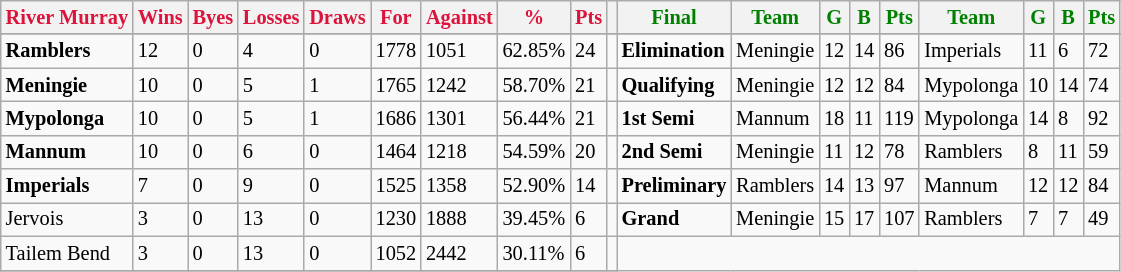<table style="font-size: 85%; text-align: left;" class="wikitable">
<tr>
<th style="color:crimson">River Murray</th>
<th style="color:crimson">Wins</th>
<th style="color:crimson">Byes</th>
<th style="color:crimson">Losses</th>
<th style="color:crimson">Draws</th>
<th style="color:crimson">For</th>
<th style="color:crimson">Against</th>
<th style="color:crimson">%</th>
<th style="color:crimson">Pts</th>
<th></th>
<th style="color:green">Final</th>
<th style="color:green">Team</th>
<th style="color:green">G</th>
<th style="color:green">B</th>
<th style="color:green">Pts</th>
<th style="color:green">Team</th>
<th style="color:green">G</th>
<th style="color:green">B</th>
<th style="color:green">Pts</th>
</tr>
<tr>
</tr>
<tr>
</tr>
<tr>
<td><strong>	Ramblers	</strong></td>
<td>12</td>
<td>0</td>
<td>4</td>
<td>0</td>
<td>1778</td>
<td>1051</td>
<td>62.85%</td>
<td>24</td>
<td></td>
<td><strong>Elimination</strong></td>
<td>Meningie</td>
<td>12</td>
<td>14</td>
<td>86</td>
<td>Imperials</td>
<td>11</td>
<td>6</td>
<td>72</td>
</tr>
<tr>
<td><strong>	Meningie	</strong></td>
<td>10</td>
<td>0</td>
<td>5</td>
<td>1</td>
<td>1765</td>
<td>1242</td>
<td>58.70%</td>
<td>21</td>
<td></td>
<td><strong>Qualifying</strong></td>
<td>Meningie</td>
<td>12</td>
<td>12</td>
<td>84</td>
<td>Mypolonga</td>
<td>10</td>
<td>14</td>
<td>74</td>
</tr>
<tr>
<td><strong>	Mypolonga	</strong></td>
<td>10</td>
<td>0</td>
<td>5</td>
<td>1</td>
<td>1686</td>
<td>1301</td>
<td>56.44%</td>
<td>21</td>
<td></td>
<td><strong>1st Semi</strong></td>
<td>Mannum</td>
<td>18</td>
<td>11</td>
<td>119</td>
<td>Mypolonga</td>
<td>14</td>
<td>8</td>
<td>92</td>
</tr>
<tr>
<td><strong>	Mannum	</strong></td>
<td>10</td>
<td>0</td>
<td>6</td>
<td>0</td>
<td>1464</td>
<td>1218</td>
<td>54.59%</td>
<td>20</td>
<td></td>
<td><strong>2nd Semi</strong></td>
<td>Meningie</td>
<td>11</td>
<td>12</td>
<td>78</td>
<td>Ramblers</td>
<td>8</td>
<td>11</td>
<td>59</td>
</tr>
<tr>
<td><strong>	Imperials	</strong></td>
<td>7</td>
<td>0</td>
<td>9</td>
<td>0</td>
<td>1525</td>
<td>1358</td>
<td>52.90%</td>
<td>14</td>
<td></td>
<td><strong>Preliminary</strong></td>
<td>Ramblers</td>
<td>14</td>
<td>13</td>
<td>97</td>
<td>Mannum</td>
<td>12</td>
<td>12</td>
<td>84</td>
</tr>
<tr>
<td>Jervois</td>
<td>3</td>
<td>0</td>
<td>13</td>
<td>0</td>
<td>1230</td>
<td>1888</td>
<td>39.45%</td>
<td>6</td>
<td></td>
<td><strong>Grand</strong></td>
<td>Meningie</td>
<td>15</td>
<td>17</td>
<td>107</td>
<td>Ramblers</td>
<td>7</td>
<td>7</td>
<td>49</td>
</tr>
<tr>
<td>Tailem Bend</td>
<td>3</td>
<td>0</td>
<td>13</td>
<td>0</td>
<td>1052</td>
<td>2442</td>
<td>30.11%</td>
<td>6</td>
<td></td>
</tr>
<tr>
</tr>
</table>
